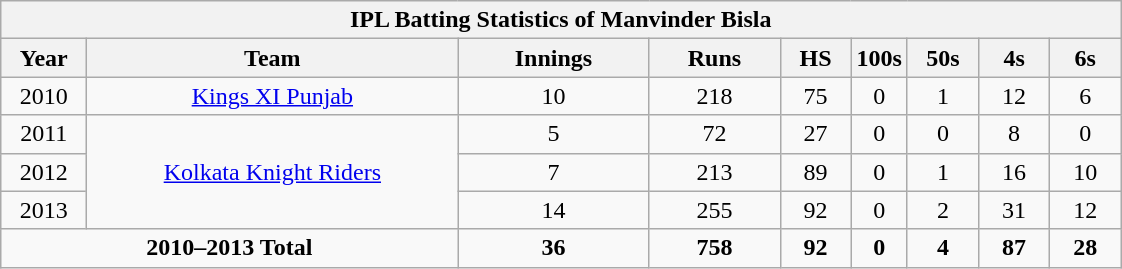<table class="wikitable" style="text-align: center; align="center" width:"200%">
<tr>
<th colspan="9">IPL Batting Statistics of Manvinder Bisla</th>
</tr>
<tr>
<th width="50">Year</th>
<th width="240">Team</th>
<th width="120">Innings</th>
<th width="80">Runs</th>
<th width="40">HS</th>
<th width:40">100s</th>
<th width="40">50s</th>
<th width="40">4s</th>
<th width="40">6s</th>
</tr>
<tr>
<td>2010</td>
<td><a href='#'>Kings XI Punjab</a></td>
<td>10</td>
<td>218</td>
<td>75</td>
<td>0</td>
<td>1</td>
<td>12</td>
<td>6</td>
</tr>
<tr>
<td>2011</td>
<td rowspan="3"><a href='#'>Kolkata Knight Riders</a></td>
<td>5</td>
<td>72</td>
<td>27</td>
<td>0</td>
<td>0</td>
<td>8</td>
<td>0</td>
</tr>
<tr>
<td>2012</td>
<td>7</td>
<td>213</td>
<td>89</td>
<td>0</td>
<td>1</td>
<td>16</td>
<td>10</td>
</tr>
<tr>
<td>2013</td>
<td>14</td>
<td>255</td>
<td>92</td>
<td>0</td>
<td>2</td>
<td>31</td>
<td>12</td>
</tr>
<tr>
<td colspan="2"><strong>2010–2013 Total</strong></td>
<td><strong>36</strong></td>
<td><strong>758</strong></td>
<td><strong>92</strong></td>
<td><strong>0</strong></td>
<td><strong>4</strong></td>
<td><strong>87</strong></td>
<td><strong>28</strong></td>
</tr>
</table>
